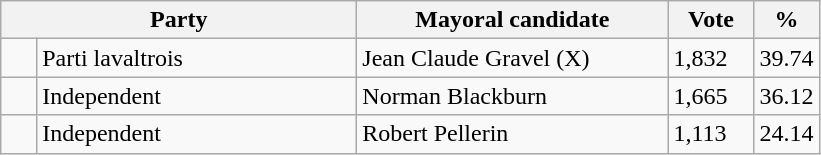<table class="wikitable">
<tr>
<th bgcolor="#DDDDFF" width="230px" colspan="2">Party</th>
<th bgcolor="#DDDDFF" width="200px">Mayoral candidate</th>
<th bgcolor="#DDDDFF" width="50px">Vote</th>
<th bgcolor="#DDDDFF" width="30px">%</th>
</tr>
<tr>
<td> </td>
<td>Parti lavaltrois</td>
<td>Jean Claude Gravel (X)</td>
<td>1,832</td>
<td>39.74</td>
</tr>
<tr>
<td> </td>
<td>Independent</td>
<td>Norman Blackburn</td>
<td>1,665</td>
<td>36.12</td>
</tr>
<tr>
<td> </td>
<td>Independent</td>
<td>Robert Pellerin</td>
<td>1,113</td>
<td>24.14</td>
</tr>
</table>
